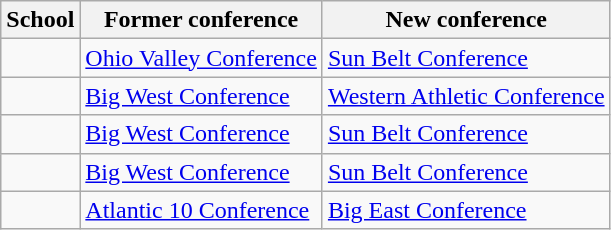<table class="wikitable sortable">
<tr>
<th>School</th>
<th>Former conference</th>
<th>New conference</th>
</tr>
<tr>
<td></td>
<td><a href='#'>Ohio Valley Conference</a></td>
<td><a href='#'>Sun Belt Conference</a></td>
</tr>
<tr>
<td></td>
<td><a href='#'>Big West Conference</a></td>
<td><a href='#'>Western Athletic Conference</a></td>
</tr>
<tr>
<td></td>
<td><a href='#'>Big West Conference</a></td>
<td><a href='#'>Sun Belt Conference</a></td>
</tr>
<tr>
<td></td>
<td><a href='#'>Big West Conference</a></td>
<td><a href='#'>Sun Belt Conference</a></td>
</tr>
<tr>
<td></td>
<td><a href='#'>Atlantic 10 Conference</a></td>
<td><a href='#'>Big East Conference</a></td>
</tr>
</table>
